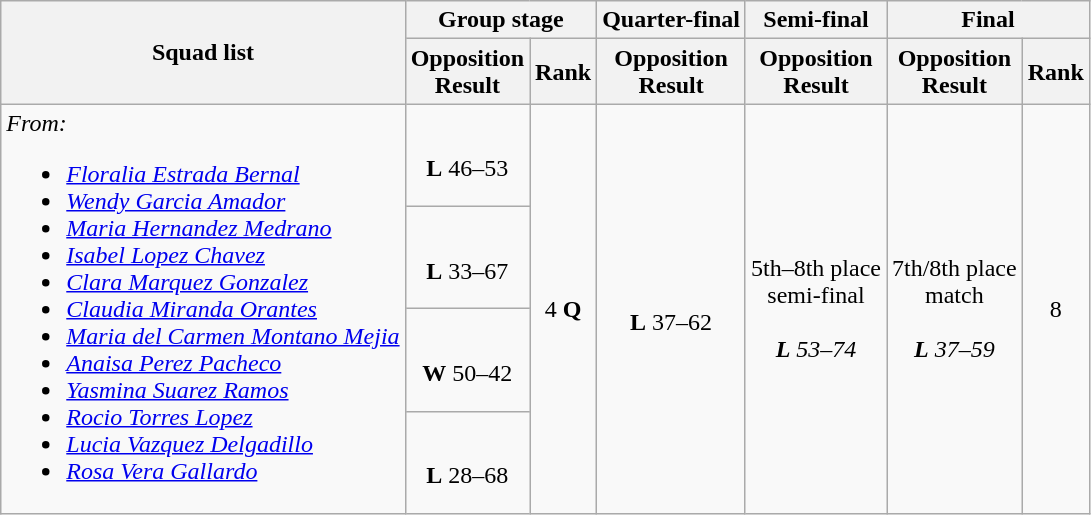<table class=wikitable>
<tr>
<th rowspan="2">Squad list</th>
<th colspan="2">Group stage</th>
<th>Quarter-final</th>
<th>Semi-final</th>
<th colspan="2">Final</th>
</tr>
<tr>
<th>Opposition<br>Result</th>
<th>Rank</th>
<th>Opposition<br>Result</th>
<th>Opposition<br>Result</th>
<th>Opposition<br>Result</th>
<th>Rank</th>
</tr>
<tr>
<td rowspan="4"><em>From:<br><ul><li><a href='#'>Floralia Estrada Bernal</a></li><li><a href='#'>Wendy Garcia Amador</a></li><li><a href='#'>Maria Hernandez Medrano</a></li><li><a href='#'>Isabel Lopez Chavez</a></li><li><a href='#'>Clara Marquez Gonzalez</a></li><li><a href='#'>Claudia Miranda Orantes</a></li><li><a href='#'>Maria del Carmen Montano Mejia</a></li><li><a href='#'>Anaisa Perez Pacheco</a></li><li><a href='#'>Yasmina Suarez Ramos</a></li><li><a href='#'>Rocio Torres Lopez</a></li><li><a href='#'>Lucia Vazquez Delgadillo</a></li><li><a href='#'>Rosa Vera Gallardo</a></li></ul></td>
<td align="center"><br><strong>L</strong> 46–53</td>
<td align="center" rowspan="4">4 <strong>Q</strong></td>
<td align="center" rowspan="4"><br><strong>L</strong> 37–62</td>
<td align="center" rowspan="4"></em>5th–8th place<br>semi-final<em><br><br><strong>L</strong> 53–74</td>
<td align="center" rowspan="4"></em>7th/8th place<br>match<em><br><br><strong>L</strong> 37–59</td>
<td align="center" rowspan="4">8</td>
</tr>
<tr>
<td align="center"><br><strong>L</strong> 33–67</td>
</tr>
<tr>
<td align="center"><br><strong>W</strong> 50–42</td>
</tr>
<tr>
<td align="center"><br><strong>L</strong> 28–68</td>
</tr>
</table>
